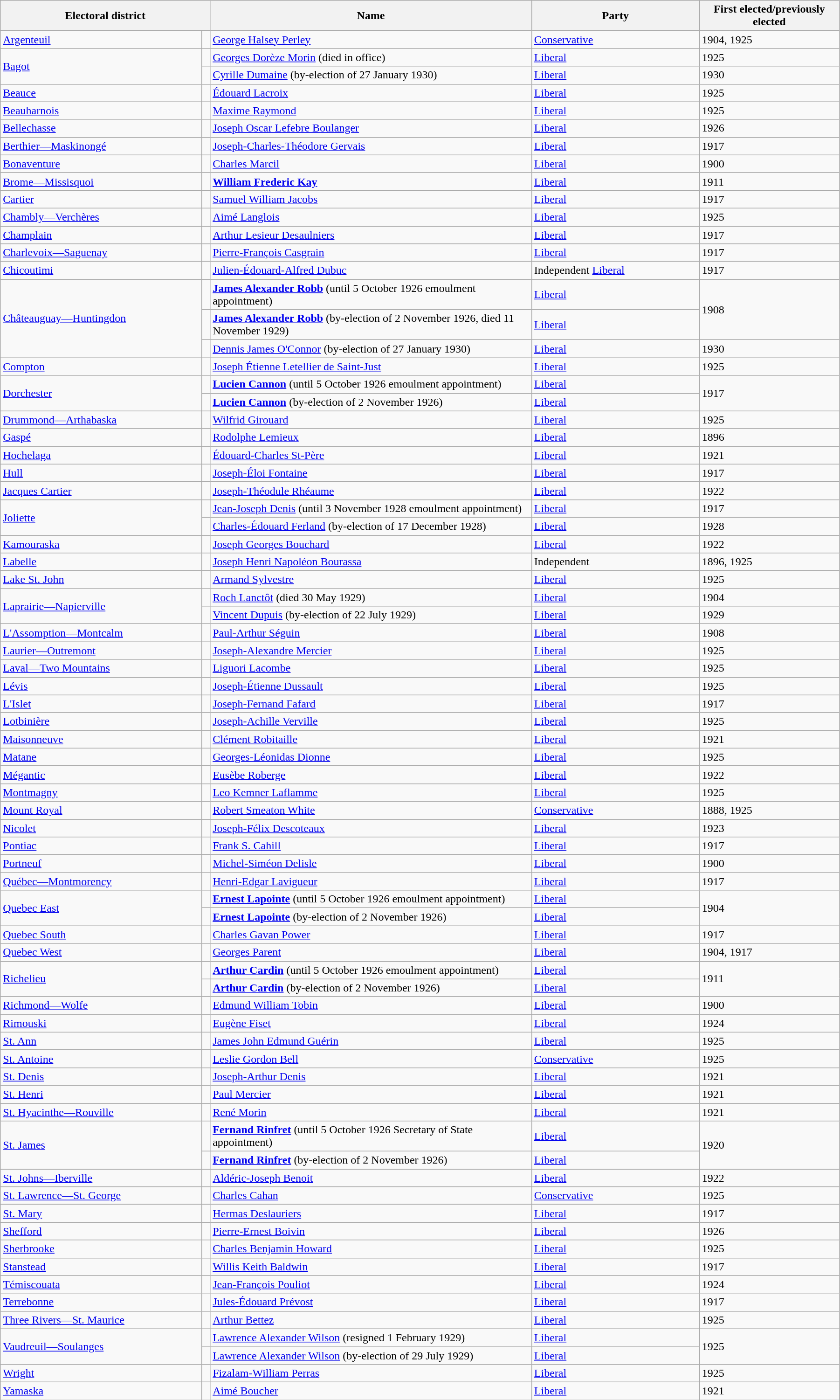<table class="wikitable" width=95%>
<tr>
<th colspan=2 width=25%>Electoral district</th>
<th>Name</th>
<th width=20%>Party</th>
<th>First elected/previously elected</th>
</tr>
<tr>
<td width=24%><a href='#'>Argenteuil</a></td>
<td></td>
<td><a href='#'>George Halsey Perley</a></td>
<td><a href='#'>Conservative</a></td>
<td>1904, 1925</td>
</tr>
<tr>
<td rowspan=2><a href='#'>Bagot</a></td>
<td></td>
<td><a href='#'>Georges Dorèze Morin</a> (died in office)</td>
<td><a href='#'>Liberal</a></td>
<td>1925</td>
</tr>
<tr>
<td></td>
<td><a href='#'>Cyrille Dumaine</a> (by-election of 27 January 1930)</td>
<td><a href='#'>Liberal</a></td>
<td>1930</td>
</tr>
<tr>
<td><a href='#'>Beauce</a></td>
<td></td>
<td><a href='#'>Édouard Lacroix</a></td>
<td><a href='#'>Liberal</a></td>
<td>1925</td>
</tr>
<tr>
<td><a href='#'>Beauharnois</a></td>
<td></td>
<td><a href='#'>Maxime Raymond</a></td>
<td><a href='#'>Liberal</a></td>
<td>1925</td>
</tr>
<tr>
<td><a href='#'>Bellechasse</a></td>
<td></td>
<td><a href='#'>Joseph Oscar Lefebre Boulanger</a></td>
<td><a href='#'>Liberal</a></td>
<td>1926</td>
</tr>
<tr>
<td><a href='#'>Berthier—Maskinongé</a></td>
<td></td>
<td><a href='#'>Joseph-Charles-Théodore Gervais</a></td>
<td><a href='#'>Liberal</a></td>
<td>1917</td>
</tr>
<tr>
<td><a href='#'>Bonaventure</a></td>
<td></td>
<td><a href='#'>Charles Marcil</a></td>
<td><a href='#'>Liberal</a></td>
<td>1900</td>
</tr>
<tr>
<td><a href='#'>Brome—Missisquoi</a></td>
<td></td>
<td><strong><a href='#'>William Frederic Kay</a></strong></td>
<td><a href='#'>Liberal</a></td>
<td>1911</td>
</tr>
<tr>
<td><a href='#'>Cartier</a></td>
<td></td>
<td><a href='#'>Samuel William Jacobs</a></td>
<td><a href='#'>Liberal</a></td>
<td>1917</td>
</tr>
<tr>
<td><a href='#'>Chambly—Verchères</a></td>
<td></td>
<td><a href='#'>Aimé Langlois</a></td>
<td><a href='#'>Liberal</a></td>
<td>1925</td>
</tr>
<tr>
<td><a href='#'>Champlain</a></td>
<td></td>
<td><a href='#'>Arthur Lesieur Desaulniers</a></td>
<td><a href='#'>Liberal</a></td>
<td>1917</td>
</tr>
<tr>
<td><a href='#'>Charlevoix—Saguenay</a></td>
<td></td>
<td><a href='#'>Pierre-François Casgrain</a></td>
<td><a href='#'>Liberal</a></td>
<td>1917</td>
</tr>
<tr>
<td><a href='#'>Chicoutimi</a></td>
<td></td>
<td><a href='#'>Julien-Édouard-Alfred Dubuc</a></td>
<td>Independent <a href='#'>Liberal</a></td>
<td>1917</td>
</tr>
<tr>
<td rowspan=3><a href='#'>Châteauguay—Huntingdon</a></td>
<td></td>
<td><strong><a href='#'>James Alexander Robb</a></strong> (until 5 October 1926 emoulment appointment)</td>
<td><a href='#'>Liberal</a></td>
<td rowspan=2>1908</td>
</tr>
<tr>
<td></td>
<td><strong><a href='#'>James Alexander Robb</a></strong> (by-election of 2 November 1926, died 11 November 1929)</td>
<td><a href='#'>Liberal</a></td>
</tr>
<tr>
<td></td>
<td><a href='#'>Dennis James O'Connor</a> (by-election of 27 January 1930)</td>
<td><a href='#'>Liberal</a></td>
<td>1930</td>
</tr>
<tr>
<td><a href='#'>Compton</a></td>
<td></td>
<td><a href='#'>Joseph Étienne Letellier de Saint-Just</a></td>
<td><a href='#'>Liberal</a></td>
<td>1925</td>
</tr>
<tr>
<td rowspan=2><a href='#'>Dorchester</a></td>
<td></td>
<td><strong><a href='#'>Lucien Cannon</a></strong> (until 5 October 1926 emoulment appointment)</td>
<td><a href='#'>Liberal</a></td>
<td rowspan=2>1917</td>
</tr>
<tr>
<td></td>
<td><strong><a href='#'>Lucien Cannon</a></strong> (by-election of 2 November 1926)</td>
<td><a href='#'>Liberal</a></td>
</tr>
<tr>
<td><a href='#'>Drummond—Arthabaska</a></td>
<td></td>
<td><a href='#'>Wilfrid Girouard</a></td>
<td><a href='#'>Liberal</a></td>
<td>1925</td>
</tr>
<tr>
<td><a href='#'>Gaspé</a></td>
<td></td>
<td><a href='#'>Rodolphe Lemieux</a> </td>
<td><a href='#'>Liberal</a></td>
<td>1896</td>
</tr>
<tr>
<td><a href='#'>Hochelaga</a></td>
<td></td>
<td><a href='#'>Édouard-Charles St-Père</a></td>
<td><a href='#'>Liberal</a></td>
<td>1921</td>
</tr>
<tr>
<td><a href='#'>Hull</a></td>
<td></td>
<td><a href='#'>Joseph-Éloi Fontaine</a></td>
<td><a href='#'>Liberal</a></td>
<td>1917</td>
</tr>
<tr>
<td><a href='#'>Jacques Cartier</a></td>
<td></td>
<td><a href='#'>Joseph-Théodule Rhéaume</a></td>
<td><a href='#'>Liberal</a></td>
<td>1922</td>
</tr>
<tr>
<td rowspan=2><a href='#'>Joliette</a></td>
<td></td>
<td><a href='#'>Jean-Joseph Denis</a> (until 3 November 1928 emoulment appointment)</td>
<td><a href='#'>Liberal</a></td>
<td>1917</td>
</tr>
<tr>
<td></td>
<td><a href='#'>Charles-Édouard Ferland</a> (by-election of 17 December 1928)</td>
<td><a href='#'>Liberal</a></td>
<td>1928</td>
</tr>
<tr>
<td><a href='#'>Kamouraska</a></td>
<td></td>
<td><a href='#'>Joseph Georges Bouchard</a></td>
<td><a href='#'>Liberal</a></td>
<td>1922</td>
</tr>
<tr>
<td><a href='#'>Labelle</a></td>
<td></td>
<td><a href='#'>Joseph Henri Napoléon Bourassa</a></td>
<td>Independent</td>
<td>1896, 1925</td>
</tr>
<tr>
<td><a href='#'>Lake St. John</a></td>
<td></td>
<td><a href='#'>Armand Sylvestre</a></td>
<td><a href='#'>Liberal</a></td>
<td>1925</td>
</tr>
<tr>
<td rowspan=2><a href='#'>Laprairie—Napierville</a></td>
<td></td>
<td><a href='#'>Roch Lanctôt</a> (died 30 May 1929)</td>
<td><a href='#'>Liberal</a></td>
<td>1904</td>
</tr>
<tr>
<td></td>
<td><a href='#'>Vincent Dupuis</a> (by-election of 22 July 1929)</td>
<td><a href='#'>Liberal</a></td>
<td>1929</td>
</tr>
<tr>
<td><a href='#'>L'Assomption—Montcalm</a></td>
<td></td>
<td><a href='#'>Paul-Arthur Séguin</a></td>
<td><a href='#'>Liberal</a></td>
<td>1908</td>
</tr>
<tr>
<td><a href='#'>Laurier—Outremont</a></td>
<td></td>
<td><a href='#'>Joseph-Alexandre Mercier</a></td>
<td><a href='#'>Liberal</a></td>
<td>1925</td>
</tr>
<tr>
<td><a href='#'>Laval—Two Mountains</a></td>
<td></td>
<td><a href='#'>Liguori Lacombe</a></td>
<td><a href='#'>Liberal</a></td>
<td>1925</td>
</tr>
<tr>
<td><a href='#'>Lévis</a></td>
<td></td>
<td><a href='#'>Joseph-Étienne Dussault</a></td>
<td><a href='#'>Liberal</a></td>
<td>1925</td>
</tr>
<tr>
<td><a href='#'>L'Islet</a></td>
<td></td>
<td><a href='#'>Joseph-Fernand Fafard</a></td>
<td><a href='#'>Liberal</a></td>
<td>1917</td>
</tr>
<tr>
<td><a href='#'>Lotbinière</a></td>
<td></td>
<td><a href='#'>Joseph-Achille Verville</a></td>
<td><a href='#'>Liberal</a></td>
<td>1925</td>
</tr>
<tr>
<td><a href='#'>Maisonneuve</a></td>
<td></td>
<td><a href='#'>Clément Robitaille</a></td>
<td><a href='#'>Liberal</a></td>
<td>1921</td>
</tr>
<tr>
<td><a href='#'>Matane</a></td>
<td></td>
<td><a href='#'>Georges-Léonidas Dionne</a></td>
<td><a href='#'>Liberal</a></td>
<td>1925</td>
</tr>
<tr>
<td><a href='#'>Mégantic</a></td>
<td></td>
<td><a href='#'>Eusèbe Roberge</a></td>
<td><a href='#'>Liberal</a></td>
<td>1922</td>
</tr>
<tr>
<td><a href='#'>Montmagny</a></td>
<td></td>
<td><a href='#'>Leo Kemner Laflamme</a></td>
<td><a href='#'>Liberal</a></td>
<td>1925</td>
</tr>
<tr>
<td><a href='#'>Mount Royal</a></td>
<td></td>
<td><a href='#'>Robert Smeaton White</a></td>
<td><a href='#'>Conservative</a></td>
<td>1888, 1925</td>
</tr>
<tr>
<td><a href='#'>Nicolet</a></td>
<td></td>
<td><a href='#'>Joseph-Félix Descoteaux</a></td>
<td><a href='#'>Liberal</a></td>
<td>1923</td>
</tr>
<tr>
<td><a href='#'>Pontiac</a></td>
<td></td>
<td><a href='#'>Frank S. Cahill</a></td>
<td><a href='#'>Liberal</a></td>
<td>1917</td>
</tr>
<tr>
<td><a href='#'>Portneuf</a></td>
<td></td>
<td><a href='#'>Michel-Siméon Delisle</a></td>
<td><a href='#'>Liberal</a></td>
<td>1900</td>
</tr>
<tr>
<td><a href='#'>Québec—Montmorency</a></td>
<td></td>
<td><a href='#'>Henri-Edgar Lavigueur</a></td>
<td><a href='#'>Liberal</a></td>
<td>1917</td>
</tr>
<tr>
<td rowspan=2><a href='#'>Quebec East</a></td>
<td></td>
<td><strong><a href='#'>Ernest Lapointe</a></strong> (until 5 October 1926 emoulment appointment)</td>
<td><a href='#'>Liberal</a></td>
<td rowspan=2>1904</td>
</tr>
<tr>
<td></td>
<td><strong><a href='#'>Ernest Lapointe</a></strong> (by-election of 2 November 1926)</td>
<td><a href='#'>Liberal</a></td>
</tr>
<tr>
<td><a href='#'>Quebec South</a></td>
<td></td>
<td><a href='#'>Charles Gavan Power</a></td>
<td><a href='#'>Liberal</a></td>
<td>1917</td>
</tr>
<tr>
<td><a href='#'>Quebec West</a></td>
<td></td>
<td><a href='#'>Georges Parent</a></td>
<td><a href='#'>Liberal</a></td>
<td>1904, 1917</td>
</tr>
<tr>
<td rowspan=2><a href='#'>Richelieu</a></td>
<td></td>
<td><strong><a href='#'>Arthur Cardin</a></strong> (until 5 October 1926 emoulment appointment)</td>
<td><a href='#'>Liberal</a></td>
<td rowspan=2>1911</td>
</tr>
<tr>
<td></td>
<td><strong><a href='#'>Arthur Cardin</a></strong> (by-election of 2 November 1926)</td>
<td><a href='#'>Liberal</a></td>
</tr>
<tr>
<td><a href='#'>Richmond—Wolfe</a></td>
<td></td>
<td><a href='#'>Edmund William Tobin</a></td>
<td><a href='#'>Liberal</a></td>
<td>1900</td>
</tr>
<tr>
<td><a href='#'>Rimouski</a></td>
<td></td>
<td><a href='#'>Eugène Fiset</a></td>
<td><a href='#'>Liberal</a></td>
<td>1924</td>
</tr>
<tr>
<td><a href='#'>St. Ann</a></td>
<td></td>
<td><a href='#'>James John Edmund Guérin</a></td>
<td><a href='#'>Liberal</a></td>
<td>1925</td>
</tr>
<tr>
<td><a href='#'>St. Antoine</a></td>
<td></td>
<td><a href='#'>Leslie Gordon Bell</a></td>
<td><a href='#'>Conservative</a></td>
<td>1925</td>
</tr>
<tr>
<td><a href='#'>St. Denis</a></td>
<td></td>
<td><a href='#'>Joseph-Arthur Denis</a></td>
<td><a href='#'>Liberal</a></td>
<td>1921</td>
</tr>
<tr>
<td><a href='#'>St. Henri</a></td>
<td></td>
<td><a href='#'>Paul Mercier</a></td>
<td><a href='#'>Liberal</a></td>
<td>1921</td>
</tr>
<tr>
<td><a href='#'>St. Hyacinthe—Rouville</a></td>
<td></td>
<td><a href='#'>René Morin</a></td>
<td><a href='#'>Liberal</a></td>
<td>1921</td>
</tr>
<tr>
<td rowspan=2><a href='#'>St. James</a></td>
<td></td>
<td><strong><a href='#'>Fernand Rinfret</a></strong> (until 5 October 1926 Secretary of State appointment)</td>
<td><a href='#'>Liberal</a></td>
<td rowspan=2>1920</td>
</tr>
<tr>
<td></td>
<td><strong><a href='#'>Fernand Rinfret</a></strong> (by-election of 2 November 1926)</td>
<td><a href='#'>Liberal</a></td>
</tr>
<tr>
<td><a href='#'>St. Johns—Iberville</a></td>
<td></td>
<td><a href='#'>Aldéric-Joseph Benoit</a></td>
<td><a href='#'>Liberal</a></td>
<td>1922</td>
</tr>
<tr>
<td><a href='#'>St. Lawrence—St. George</a></td>
<td></td>
<td><a href='#'>Charles Cahan</a></td>
<td><a href='#'>Conservative</a></td>
<td>1925</td>
</tr>
<tr>
<td><a href='#'>St. Mary</a></td>
<td></td>
<td><a href='#'>Hermas Deslauriers</a></td>
<td><a href='#'>Liberal</a></td>
<td>1917</td>
</tr>
<tr>
<td><a href='#'>Shefford</a></td>
<td></td>
<td><a href='#'>Pierre-Ernest Boivin</a></td>
<td><a href='#'>Liberal</a></td>
<td>1926</td>
</tr>
<tr>
<td><a href='#'>Sherbrooke</a></td>
<td></td>
<td><a href='#'>Charles Benjamin Howard</a></td>
<td><a href='#'>Liberal</a></td>
<td>1925</td>
</tr>
<tr>
<td><a href='#'>Stanstead</a></td>
<td></td>
<td><a href='#'>Willis Keith Baldwin</a></td>
<td><a href='#'>Liberal</a></td>
<td>1917</td>
</tr>
<tr>
<td><a href='#'>Témiscouata</a></td>
<td></td>
<td><a href='#'>Jean-François Pouliot</a></td>
<td><a href='#'>Liberal</a></td>
<td>1924</td>
</tr>
<tr>
<td><a href='#'>Terrebonne</a></td>
<td></td>
<td><a href='#'>Jules-Édouard Prévost</a></td>
<td><a href='#'>Liberal</a></td>
<td>1917</td>
</tr>
<tr>
<td><a href='#'>Three Rivers—St. Maurice</a></td>
<td></td>
<td><a href='#'>Arthur Bettez</a></td>
<td><a href='#'>Liberal</a></td>
<td>1925</td>
</tr>
<tr>
<td rowspan=2><a href='#'>Vaudreuil—Soulanges</a></td>
<td></td>
<td><a href='#'>Lawrence Alexander Wilson</a> (resigned 1 February 1929)</td>
<td><a href='#'>Liberal</a></td>
<td rowspan=2>1925</td>
</tr>
<tr>
<td></td>
<td><a href='#'>Lawrence Alexander Wilson</a> (by-election of 29 July 1929)</td>
<td><a href='#'>Liberal</a></td>
</tr>
<tr>
<td><a href='#'>Wright</a></td>
<td></td>
<td><a href='#'>Fizalam-William Perras</a></td>
<td><a href='#'>Liberal</a></td>
<td>1925</td>
</tr>
<tr>
<td><a href='#'>Yamaska</a></td>
<td></td>
<td><a href='#'>Aimé Boucher</a></td>
<td><a href='#'>Liberal</a></td>
<td>1921</td>
</tr>
</table>
